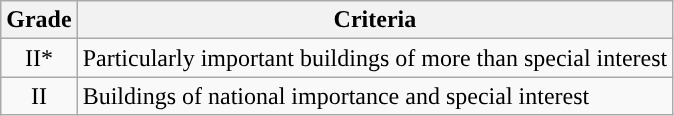<table class="wikitable">
<tr>
<th>Grade</th>
<th>Criteria</th>
</tr>
<tr>
<td align="center" >II*</td>
<td>Particularly important buildings of more than special interest</td>
</tr>
<tr>
<td align="center" >II</td>
<td>Buildings of national importance and special interest</td>
</tr>
</table>
